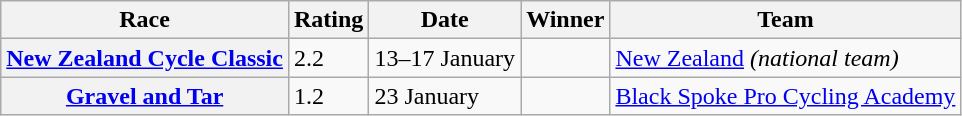<table class="wikitable plainrowheaders">
<tr>
<th scope="col">Race</th>
<th scope="col">Rating</th>
<th scope="col">Date</th>
<th scope="col">Winner</th>
<th scope="col">Team</th>
</tr>
<tr>
<th scope="row"> <a href='#'>New Zealand Cycle Classic</a></th>
<td>2.2</td>
<td>13–17 January</td>
<td></td>
<td><a href='#'>New Zealand</a> <em>(national team)</em></td>
</tr>
<tr>
<th scope="row"> <a href='#'>Gravel and Tar</a></th>
<td>1.2</td>
<td>23 January</td>
<td></td>
<td><a href='#'>Black Spoke Pro Cycling Academy</a></td>
</tr>
</table>
